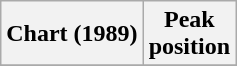<table class="wikitable">
<tr>
<th>Chart (1989)</th>
<th>Peak<br>position</th>
</tr>
<tr>
</tr>
</table>
